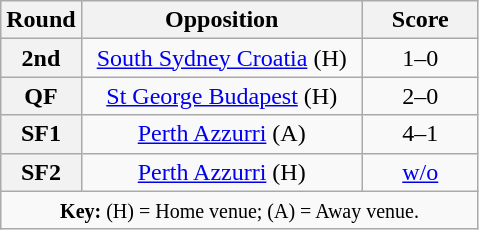<table class="wikitable plainrowheaders" style="text-align:center">
<tr>
<th scope="col" style="width:25px">Round</th>
<th scope="col" style="width:180px">Opposition</th>
<th scope="col" style="width:70px">Score</th>
</tr>
<tr>
<th scope=row style="text-align:center">2nd</th>
<td><a href='#'>South Sydney Croatia</a> (H)</td>
<td>1–0</td>
</tr>
<tr>
<th scope=row style="text-align:center">QF</th>
<td><a href='#'>St George Budapest</a> (H)</td>
<td>2–0</td>
</tr>
<tr>
<th scope=row style="text-align:center">SF1</th>
<td><a href='#'>Perth Azzurri</a> (A)</td>
<td>4–1</td>
</tr>
<tr>
<th scope=row style="text-align:center">SF2</th>
<td><a href='#'>Perth Azzurri</a> (H)</td>
<td><a href='#'>w/o</a></td>
</tr>
<tr>
<td colspan="3"><small><strong>Key:</strong> (H) = Home venue; (A) = Away venue.</small></td>
</tr>
</table>
